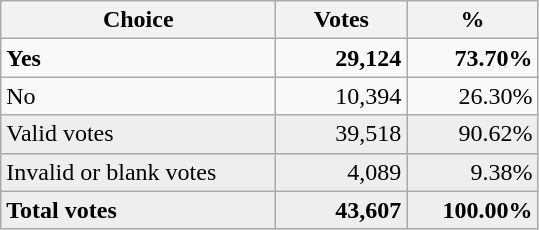<table class="wikitable">
<tr>
<th style=width:11em>Choice</th>
<th style=width:5em>Votes</th>
<th style=width:5em>%</th>
</tr>
<tr>
<td> <strong>Yes</strong></td>
<td style="text-align: right;"><strong>29,124</strong></td>
<td style="text-align: right;"><strong>73.70%</strong></td>
</tr>
<tr>
<td> No</td>
<td style="text-align: right;">10,394</td>
<td style="text-align: right;">26.30%</td>
</tr>
<tr style="background-color:#eeeeee" |>
<td>Valid votes</td>
<td style="text-align: right;">39,518</td>
<td style="text-align: right;">90.62%</td>
</tr>
<tr style="background-color:#eeeeee" |>
<td>Invalid or blank votes</td>
<td style="text-align: right;">4,089</td>
<td style="text-align: right;">9.38%</td>
</tr>
<tr style="background-color:#eeeeee" |>
<td><strong>Total votes </strong></td>
<td style="text-align: right;"><strong>43,607</strong></td>
<td style="text-align: right;"><strong>100.00%</strong></td>
</tr>
</table>
